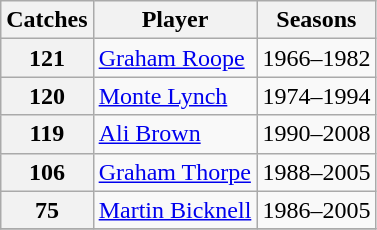<table class="wikitable">
<tr>
<th>Catches</th>
<th>Player</th>
<th>Seasons</th>
</tr>
<tr>
<th>121</th>
<td> <a href='#'>Graham Roope</a></td>
<td>1966–1982</td>
</tr>
<tr>
<th>120</th>
<td> <a href='#'>Monte Lynch</a></td>
<td>1974–1994</td>
</tr>
<tr>
<th>119</th>
<td> <a href='#'>Ali Brown</a></td>
<td>1990–2008</td>
</tr>
<tr>
<th>106</th>
<td> <a href='#'>Graham Thorpe</a></td>
<td>1988–2005</td>
</tr>
<tr>
<th>75</th>
<td> <a href='#'>Martin Bicknell</a></td>
<td>1986–2005</td>
</tr>
<tr>
</tr>
</table>
